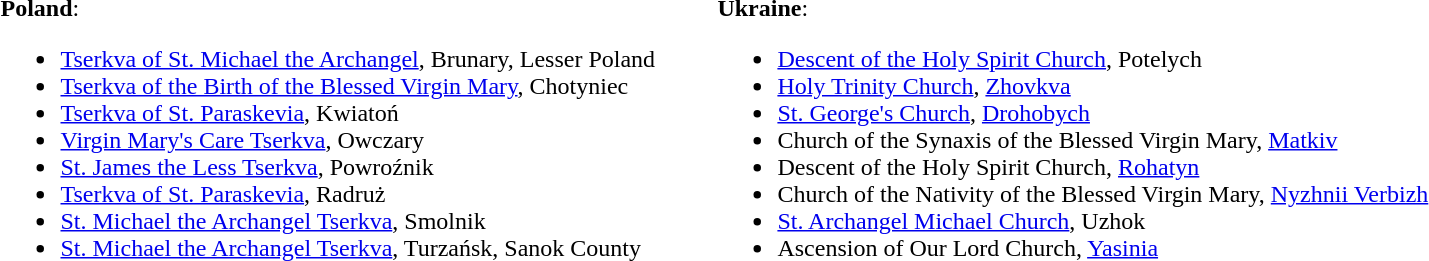<table>
<tr valign="top">
<td><strong>Poland</strong>:<br><ul><li><a href='#'>Tserkva of St. Michael the Archangel</a>, Brunary, Lesser Poland</li><li><a href='#'>Tserkva of the Birth of the Blessed Virgin Mary</a>, Chotyniec</li><li><a href='#'>Tserkva of St. Paraskevia</a>, Kwiatoń</li><li><a href='#'>Virgin Mary's Care Tserkva</a>, Owczary</li><li><a href='#'>St. James the Less Tserkva</a>, Powroźnik</li><li><a href='#'>Tserkva of St. Paraskevia</a>, Radruż</li><li><a href='#'>St. Michael the Archangel Tserkva</a>, Smolnik</li><li><a href='#'>St. Michael the Archangel Tserkva</a>, Turzańsk, Sanok County</li></ul></td>
<td width=50%><strong>Ukraine</strong>:<br><ul><li><a href='#'>Descent of the Holy Spirit Church</a>, Potelych</li><li><a href='#'>Holy Trinity Church</a>, <a href='#'>Zhovkva</a></li><li><a href='#'>St. George's Church</a>, <a href='#'>Drohobych</a></li><li>Church of the Synaxis of the Blessed Virgin Mary, <a href='#'>Matkiv</a></li><li>Descent of the Holy Spirit Church, <a href='#'>Rohatyn</a></li><li>Church of the Nativity of the Blessed Virgin Mary, <a href='#'>Nyzhnii Verbizh</a></li><li><a href='#'>St. Archangel Michael Church</a>, Uzhok</li><li>Ascension of Our Lord Church, <a href='#'>Yasinia</a></li></ul></td>
</tr>
</table>
